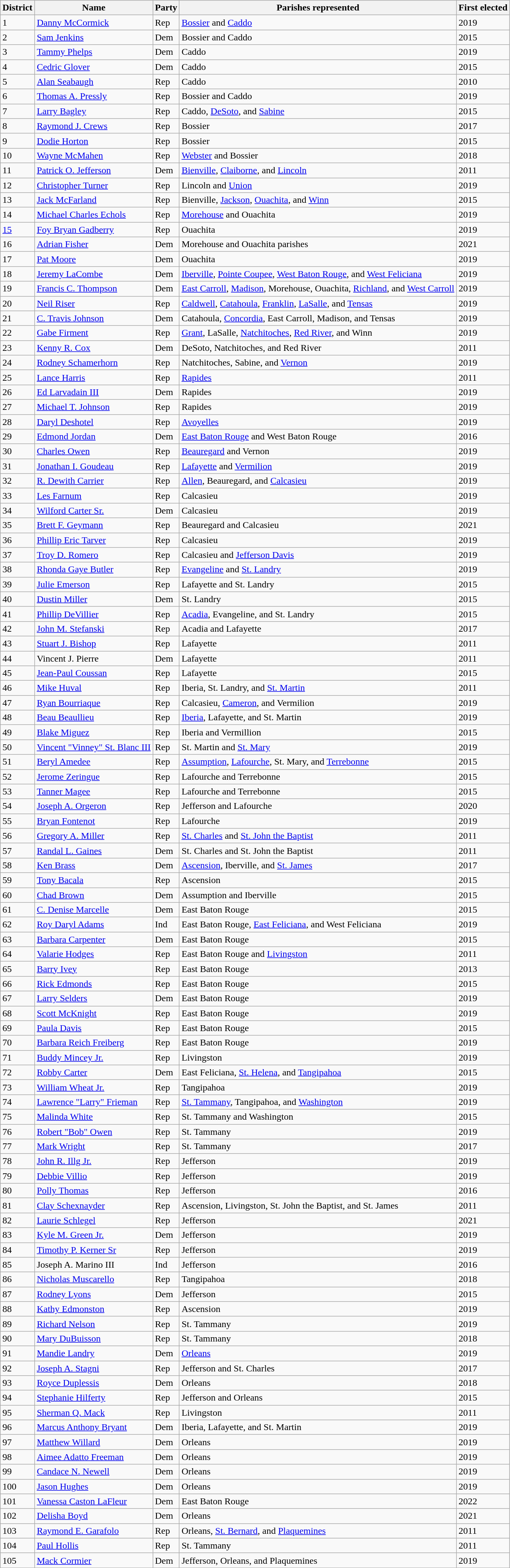<table class="wikitable sortable">
<tr>
<th>District</th>
<th>Name</th>
<th>Party</th>
<th>Parishes represented</th>
<th>First elected</th>
</tr>
<tr>
<td>1</td>
<td><a href='#'>Danny McCormick</a></td>
<td>Rep</td>
<td><a href='#'>Bossier</a> and <a href='#'>Caddo</a></td>
<td>2019</td>
</tr>
<tr>
<td>2</td>
<td><a href='#'>Sam Jenkins</a></td>
<td>Dem</td>
<td>Bossier and Caddo</td>
<td>2015</td>
</tr>
<tr>
<td>3</td>
<td><a href='#'>Tammy Phelps</a></td>
<td>Dem</td>
<td>Caddo</td>
<td>2019</td>
</tr>
<tr>
<td>4</td>
<td><a href='#'>Cedric Glover</a></td>
<td>Dem</td>
<td>Caddo</td>
<td>2015</td>
</tr>
<tr>
<td>5</td>
<td><a href='#'>Alan Seabaugh</a></td>
<td>Rep</td>
<td>Caddo</td>
<td>2010</td>
</tr>
<tr>
<td>6</td>
<td><a href='#'>Thomas A. Pressly</a></td>
<td>Rep</td>
<td>Bossier and Caddo</td>
<td>2019</td>
</tr>
<tr>
<td>7</td>
<td><a href='#'>Larry Bagley</a></td>
<td>Rep</td>
<td>Caddo, <a href='#'>DeSoto</a>, and <a href='#'>Sabine</a></td>
<td>2015</td>
</tr>
<tr>
<td>8</td>
<td><a href='#'>Raymond J. Crews</a></td>
<td>Rep</td>
<td>Bossier</td>
<td>2017</td>
</tr>
<tr>
<td>9</td>
<td><a href='#'>Dodie Horton</a></td>
<td>Rep</td>
<td>Bossier</td>
<td>2015</td>
</tr>
<tr>
<td>10</td>
<td><a href='#'>Wayne McMahen</a></td>
<td>Rep</td>
<td><a href='#'>Webster</a> and Bossier</td>
<td>2018</td>
</tr>
<tr>
<td>11</td>
<td><a href='#'>Patrick O. Jefferson</a></td>
<td>Dem</td>
<td><a href='#'>Bienville</a>, <a href='#'>Claiborne</a>, and <a href='#'>Lincoln</a></td>
<td>2011</td>
</tr>
<tr>
<td>12</td>
<td><a href='#'>Christopher Turner</a></td>
<td>Rep</td>
<td>Lincoln and <a href='#'>Union</a></td>
<td>2019</td>
</tr>
<tr>
<td>13</td>
<td><a href='#'>Jack McFarland</a></td>
<td>Rep</td>
<td>Bienville, <a href='#'>Jackson</a>, <a href='#'>Ouachita</a>, and <a href='#'>Winn</a></td>
<td>2015</td>
</tr>
<tr>
<td>14</td>
<td><a href='#'>Michael Charles Echols</a></td>
<td>Rep</td>
<td><a href='#'>Morehouse</a> and Ouachita</td>
<td>2019</td>
</tr>
<tr>
<td><a href='#'>15</a></td>
<td><a href='#'>Foy Bryan Gadberry</a></td>
<td>Rep</td>
<td>Ouachita</td>
<td>2019</td>
</tr>
<tr>
<td>16</td>
<td><a href='#'>Adrian Fisher</a></td>
<td>Dem</td>
<td>Morehouse and Ouachita parishes</td>
<td>2021</td>
</tr>
<tr>
<td>17</td>
<td><a href='#'>Pat Moore</a></td>
<td>Dem</td>
<td>Ouachita</td>
<td>2019</td>
</tr>
<tr>
<td>18</td>
<td><a href='#'>Jeremy LaCombe</a></td>
<td>Dem</td>
<td><a href='#'>Iberville</a>, <a href='#'>Pointe Coupee</a>, <a href='#'>West Baton Rouge</a>, and <a href='#'>West Feliciana</a></td>
<td>2019</td>
</tr>
<tr>
<td>19</td>
<td><a href='#'>Francis C. Thompson</a></td>
<td>Dem</td>
<td><a href='#'>East Carroll</a>, <a href='#'>Madison</a>, Morehouse, Ouachita, <a href='#'>Richland</a>, and <a href='#'>West Carroll</a></td>
<td>2019</td>
</tr>
<tr>
<td>20</td>
<td><a href='#'>Neil Riser</a></td>
<td>Rep</td>
<td><a href='#'>Caldwell</a>, <a href='#'>Catahoula</a>, <a href='#'>Franklin</a>, <a href='#'>LaSalle</a>, and <a href='#'>Tensas</a></td>
<td>2019</td>
</tr>
<tr>
<td>21</td>
<td><a href='#'>C. Travis Johnson</a></td>
<td>Dem</td>
<td>Catahoula, <a href='#'>Concordia</a>, East Carroll, Madison, and Tensas</td>
<td>2019</td>
</tr>
<tr>
<td>22</td>
<td><a href='#'>Gabe Firment</a></td>
<td>Rep</td>
<td><a href='#'>Grant</a>, LaSalle, <a href='#'>Natchitoches</a>, <a href='#'>Red River</a>, and Winn</td>
<td>2019</td>
</tr>
<tr>
<td>23</td>
<td><a href='#'>Kenny R. Cox</a></td>
<td>Dem</td>
<td>DeSoto, Natchitoches, and Red River</td>
<td>2011</td>
</tr>
<tr>
<td>24</td>
<td><a href='#'>Rodney Schamerhorn</a></td>
<td>Rep</td>
<td>Natchitoches, Sabine, and <a href='#'>Vernon</a></td>
<td>2019</td>
</tr>
<tr>
<td>25</td>
<td><a href='#'>Lance Harris</a></td>
<td>Rep</td>
<td><a href='#'>Rapides</a></td>
<td>2011</td>
</tr>
<tr>
<td>26</td>
<td><a href='#'>Ed Larvadain III</a></td>
<td>Dem</td>
<td>Rapides</td>
<td>2019</td>
</tr>
<tr>
<td>27</td>
<td><a href='#'>Michael T. Johnson</a></td>
<td>Rep</td>
<td>Rapides</td>
<td>2019</td>
</tr>
<tr>
<td>28</td>
<td><a href='#'>Daryl Deshotel</a></td>
<td>Rep</td>
<td><a href='#'>Avoyelles</a></td>
<td>2019</td>
</tr>
<tr>
<td>29</td>
<td><a href='#'>Edmond Jordan</a></td>
<td>Dem</td>
<td><a href='#'>East Baton Rouge</a> and West Baton Rouge</td>
<td>2016</td>
</tr>
<tr>
<td>30</td>
<td><a href='#'>Charles Owen</a></td>
<td>Rep</td>
<td><a href='#'>Beauregard</a> and Vernon</td>
<td>2019</td>
</tr>
<tr>
<td>31</td>
<td><a href='#'>Jonathan I. Goudeau</a></td>
<td>Rep</td>
<td><a href='#'>Lafayette</a> and <a href='#'>Vermilion</a></td>
<td>2019</td>
</tr>
<tr>
<td>32</td>
<td><a href='#'>R. Dewith Carrier</a></td>
<td>Rep</td>
<td><a href='#'>Allen</a>, Beauregard, and <a href='#'>Calcasieu</a></td>
<td>2019</td>
</tr>
<tr>
<td>33</td>
<td><a href='#'>Les Farnum</a></td>
<td>Rep</td>
<td>Calcasieu</td>
<td>2019</td>
</tr>
<tr>
<td>34</td>
<td><a href='#'>Wilford Carter Sr.</a></td>
<td>Dem</td>
<td>Calcasieu</td>
<td>2019</td>
</tr>
<tr>
<td>35</td>
<td><a href='#'>Brett F. Geymann</a></td>
<td>Rep</td>
<td>Beauregard and Calcasieu</td>
<td>2021</td>
</tr>
<tr>
<td>36</td>
<td><a href='#'>Phillip Eric Tarver</a></td>
<td>Rep</td>
<td>Calcasieu</td>
<td>2019</td>
</tr>
<tr>
<td>37</td>
<td><a href='#'>Troy D. Romero</a></td>
<td>Rep</td>
<td>Calcasieu and <a href='#'>Jefferson Davis</a></td>
<td>2019</td>
</tr>
<tr>
<td>38</td>
<td><a href='#'>Rhonda Gaye Butler</a></td>
<td>Rep</td>
<td><a href='#'>Evangeline</a> and <a href='#'>St. Landry</a></td>
<td>2019</td>
</tr>
<tr>
<td>39</td>
<td><a href='#'>Julie Emerson</a></td>
<td>Rep</td>
<td>Lafayette and St. Landry</td>
<td>2015</td>
</tr>
<tr>
<td>40</td>
<td><a href='#'>Dustin Miller</a></td>
<td>Dem</td>
<td>St. Landry</td>
<td>2015</td>
</tr>
<tr>
<td>41</td>
<td><a href='#'>Phillip DeVillier</a></td>
<td>Rep</td>
<td><a href='#'>Acadia</a>, Evangeline, and St. Landry</td>
<td>2015</td>
</tr>
<tr>
<td>42</td>
<td><a href='#'>John M. Stefanski</a></td>
<td>Rep</td>
<td>Acadia and Lafayette</td>
<td>2017</td>
</tr>
<tr>
<td>43</td>
<td><a href='#'>Stuart J. Bishop</a></td>
<td>Rep</td>
<td>Lafayette</td>
<td>2011</td>
</tr>
<tr>
<td>44</td>
<td>Vincent J. Pierre</td>
<td>Dem</td>
<td>Lafayette</td>
<td>2011</td>
</tr>
<tr>
<td>45</td>
<td><a href='#'>Jean-Paul Coussan</a></td>
<td>Rep</td>
<td>Lafayette</td>
<td>2015</td>
</tr>
<tr>
<td>46</td>
<td><a href='#'>Mike Huval</a></td>
<td>Rep</td>
<td>Iberia, St. Landry, and <a href='#'>St. Martin</a></td>
<td>2011</td>
</tr>
<tr>
<td>47</td>
<td><a href='#'>Ryan Bourriaque</a></td>
<td>Rep</td>
<td>Calcasieu, <a href='#'>Cameron</a>, and Vermilion</td>
<td>2019</td>
</tr>
<tr>
<td>48</td>
<td><a href='#'>Beau Beaullieu</a></td>
<td>Rep</td>
<td><a href='#'>Iberia</a>, Lafayette, and St. Martin</td>
<td>2019</td>
</tr>
<tr>
<td>49</td>
<td><a href='#'>Blake Miguez</a></td>
<td>Rep</td>
<td>Iberia and Vermillion</td>
<td>2015</td>
</tr>
<tr>
<td>50</td>
<td><a href='#'>Vincent "Vinney" St. Blanc III</a></td>
<td>Rep</td>
<td>St. Martin and <a href='#'>St. Mary</a></td>
<td>2019</td>
</tr>
<tr>
<td>51</td>
<td><a href='#'>Beryl Amedee</a></td>
<td>Rep</td>
<td><a href='#'>Assumption</a>, <a href='#'>Lafourche</a>, St. Mary, and <a href='#'>Terrebonne</a></td>
<td>2015</td>
</tr>
<tr>
<td>52</td>
<td><a href='#'>Jerome Zeringue</a></td>
<td>Rep</td>
<td>Lafourche and Terrebonne</td>
<td>2015</td>
</tr>
<tr>
<td>53</td>
<td><a href='#'>Tanner Magee</a></td>
<td>Rep</td>
<td>Lafourche and Terrebonne</td>
<td>2015</td>
</tr>
<tr>
<td>54</td>
<td><a href='#'>Joseph A. Orgeron</a></td>
<td>Rep</td>
<td>Jefferson and Lafourche</td>
<td>2020</td>
</tr>
<tr>
<td>55</td>
<td><a href='#'>Bryan Fontenot</a></td>
<td>Rep</td>
<td>Lafourche</td>
<td>2019</td>
</tr>
<tr>
<td>56</td>
<td><a href='#'>Gregory A. Miller</a></td>
<td>Rep</td>
<td><a href='#'>St. Charles</a> and <a href='#'>St. John the Baptist</a></td>
<td>2011</td>
</tr>
<tr>
<td>57</td>
<td><a href='#'>Randal L. Gaines</a></td>
<td>Dem</td>
<td>St. Charles and St. John the Baptist</td>
<td>2011</td>
</tr>
<tr>
<td>58</td>
<td><a href='#'>Ken Brass</a></td>
<td>Dem</td>
<td><a href='#'>Ascension</a>, Iberville, and <a href='#'>St. James</a></td>
<td>2017</td>
</tr>
<tr>
<td>59</td>
<td><a href='#'>Tony Bacala</a></td>
<td>Rep</td>
<td>Ascension</td>
<td>2015</td>
</tr>
<tr>
<td>60</td>
<td><a href='#'>Chad Brown</a></td>
<td>Dem</td>
<td>Assumption and Iberville</td>
<td>2015</td>
</tr>
<tr>
<td>61</td>
<td><a href='#'>C. Denise Marcelle</a></td>
<td>Dem</td>
<td>East Baton Rouge</td>
<td>2015</td>
</tr>
<tr>
<td>62</td>
<td><a href='#'>Roy Daryl Adams</a></td>
<td>Ind</td>
<td>East Baton Rouge, <a href='#'>East Feliciana</a>, and West Feliciana</td>
<td>2019</td>
</tr>
<tr>
<td>63</td>
<td><a href='#'>Barbara Carpenter</a></td>
<td>Dem</td>
<td>East Baton Rouge</td>
<td>2015</td>
</tr>
<tr>
<td>64</td>
<td><a href='#'>Valarie Hodges</a></td>
<td>Rep</td>
<td>East Baton Rouge and <a href='#'>Livingston</a></td>
<td>2011</td>
</tr>
<tr>
<td>65</td>
<td><a href='#'>Barry Ivey</a></td>
<td>Rep</td>
<td>East Baton Rouge</td>
<td>2013</td>
</tr>
<tr>
<td>66</td>
<td><a href='#'>Rick Edmonds</a></td>
<td>Rep</td>
<td>East Baton Rouge</td>
<td>2015</td>
</tr>
<tr>
<td>67</td>
<td><a href='#'>Larry Selders</a></td>
<td>Dem</td>
<td>East Baton Rouge</td>
<td>2019</td>
</tr>
<tr>
<td>68</td>
<td><a href='#'>Scott McKnight</a></td>
<td>Rep</td>
<td>East Baton Rouge</td>
<td>2019</td>
</tr>
<tr>
<td>69</td>
<td><a href='#'>Paula Davis</a></td>
<td>Rep</td>
<td>East Baton Rouge</td>
<td>2015</td>
</tr>
<tr>
<td>70</td>
<td><a href='#'>Barbara Reich Freiberg</a></td>
<td>Rep</td>
<td>East Baton Rouge</td>
<td>2019</td>
</tr>
<tr>
<td>71</td>
<td><a href='#'>Buddy Mincey Jr.</a></td>
<td>Rep</td>
<td>Livingston</td>
<td>2019</td>
</tr>
<tr>
<td>72</td>
<td><a href='#'>Robby Carter</a></td>
<td>Dem</td>
<td>East Feliciana, <a href='#'>St. Helena</a>, and <a href='#'>Tangipahoa</a></td>
<td>2015</td>
</tr>
<tr>
<td>73</td>
<td><a href='#'>William Wheat Jr.</a></td>
<td>Rep</td>
<td>Tangipahoa</td>
<td>2019</td>
</tr>
<tr>
<td>74</td>
<td><a href='#'>Lawrence "Larry" Frieman</a></td>
<td>Rep</td>
<td><a href='#'>St. Tammany</a>, Tangipahoa, and <a href='#'>Washington</a></td>
<td>2019</td>
</tr>
<tr>
<td>75</td>
<td><a href='#'>Malinda White</a></td>
<td>Rep</td>
<td>St. Tammany and Washington</td>
<td>2015</td>
</tr>
<tr>
<td>76</td>
<td><a href='#'>Robert "Bob" Owen</a></td>
<td>Rep</td>
<td>St. Tammany</td>
<td>2019</td>
</tr>
<tr>
<td>77</td>
<td><a href='#'>Mark Wright</a></td>
<td>Rep</td>
<td>St. Tammany</td>
<td>2017</td>
</tr>
<tr>
<td>78</td>
<td><a href='#'>John R. Illg Jr.</a></td>
<td>Rep</td>
<td>Jefferson</td>
<td>2019</td>
</tr>
<tr>
<td>79</td>
<td><a href='#'>Debbie Villio</a></td>
<td>Rep</td>
<td>Jefferson</td>
<td>2019</td>
</tr>
<tr>
<td>80</td>
<td><a href='#'>Polly Thomas</a></td>
<td>Rep</td>
<td>Jefferson</td>
<td>2016</td>
</tr>
<tr>
<td>81</td>
<td><a href='#'>Clay Schexnayder</a></td>
<td>Rep</td>
<td>Ascension, Livingston, St. John the Baptist, and St. James</td>
<td>2011</td>
</tr>
<tr>
<td>82</td>
<td><a href='#'>Laurie Schlegel</a></td>
<td>Rep</td>
<td>Jefferson</td>
<td>2021</td>
</tr>
<tr>
<td>83</td>
<td><a href='#'>Kyle M. Green Jr.</a></td>
<td>Dem</td>
<td>Jefferson</td>
<td>2019</td>
</tr>
<tr>
<td>84</td>
<td><a href='#'>Timothy P. Kerner Sr</a></td>
<td>Rep</td>
<td>Jefferson</td>
<td>2019</td>
</tr>
<tr>
<td>85</td>
<td>Joseph A. Marino III</td>
<td>Ind</td>
<td>Jefferson</td>
<td>2016</td>
</tr>
<tr>
<td>86</td>
<td><a href='#'>Nicholas Muscarello</a></td>
<td>Rep</td>
<td>Tangipahoa</td>
<td>2018</td>
</tr>
<tr>
<td>87</td>
<td><a href='#'>Rodney Lyons</a></td>
<td>Dem</td>
<td>Jefferson</td>
<td>2015</td>
</tr>
<tr>
<td>88</td>
<td><a href='#'>Kathy Edmonston</a></td>
<td>Rep</td>
<td>Ascension</td>
<td>2019</td>
</tr>
<tr>
<td>89</td>
<td><a href='#'>Richard Nelson</a></td>
<td>Rep</td>
<td>St. Tammany</td>
<td>2019</td>
</tr>
<tr>
<td>90</td>
<td><a href='#'>Mary DuBuisson</a></td>
<td>Rep</td>
<td>St. Tammany</td>
<td>2018</td>
</tr>
<tr>
<td>91</td>
<td><a href='#'>Mandie Landry</a></td>
<td>Dem</td>
<td><a href='#'>Orleans</a></td>
<td>2019</td>
</tr>
<tr>
<td>92</td>
<td><a href='#'>Joseph A. Stagni</a></td>
<td>Rep</td>
<td>Jefferson and St. Charles</td>
<td>2017</td>
</tr>
<tr>
<td>93</td>
<td><a href='#'>Royce Duplessis</a></td>
<td>Dem</td>
<td>Orleans</td>
<td>2018</td>
</tr>
<tr>
<td>94</td>
<td><a href='#'>Stephanie Hilferty</a></td>
<td>Rep</td>
<td>Jefferson and Orleans</td>
<td>2015</td>
</tr>
<tr>
<td>95</td>
<td><a href='#'>Sherman Q. Mack</a></td>
<td>Rep</td>
<td>Livingston</td>
<td>2011</td>
</tr>
<tr>
<td>96</td>
<td><a href='#'>Marcus Anthony Bryant</a></td>
<td>Dem</td>
<td>Iberia, Lafayette, and St. Martin</td>
<td>2019</td>
</tr>
<tr>
<td>97</td>
<td><a href='#'>Matthew Willard</a></td>
<td>Dem</td>
<td>Orleans</td>
<td>2019</td>
</tr>
<tr>
<td>98</td>
<td><a href='#'>Aimee Adatto Freeman</a></td>
<td>Dem</td>
<td>Orleans</td>
<td>2019</td>
</tr>
<tr>
<td>99</td>
<td><a href='#'>Candace N. Newell</a></td>
<td>Dem</td>
<td>Orleans</td>
<td>2019</td>
</tr>
<tr>
<td>100</td>
<td><a href='#'>Jason Hughes</a></td>
<td>Dem</td>
<td>Orleans</td>
<td>2019</td>
</tr>
<tr>
<td>101</td>
<td><a href='#'>Vanessa Caston LaFleur</a></td>
<td>Dem</td>
<td>East Baton Rouge</td>
<td>2022</td>
</tr>
<tr>
<td>102</td>
<td><a href='#'>Delisha Boyd</a></td>
<td>Dem</td>
<td>Orleans</td>
<td>2021</td>
</tr>
<tr>
<td>103</td>
<td><a href='#'>Raymond E. Garafolo</a></td>
<td>Rep</td>
<td>Orleans, <a href='#'>St. Bernard</a>, and <a href='#'>Plaquemines</a></td>
<td>2011</td>
</tr>
<tr>
<td>104</td>
<td><a href='#'>Paul Hollis</a></td>
<td>Rep</td>
<td>St. Tammany</td>
<td>2011</td>
</tr>
<tr>
<td>105</td>
<td><a href='#'>Mack Cormier</a></td>
<td>Dem</td>
<td>Jefferson, Orleans, and Plaquemines</td>
<td>2019</td>
</tr>
</table>
